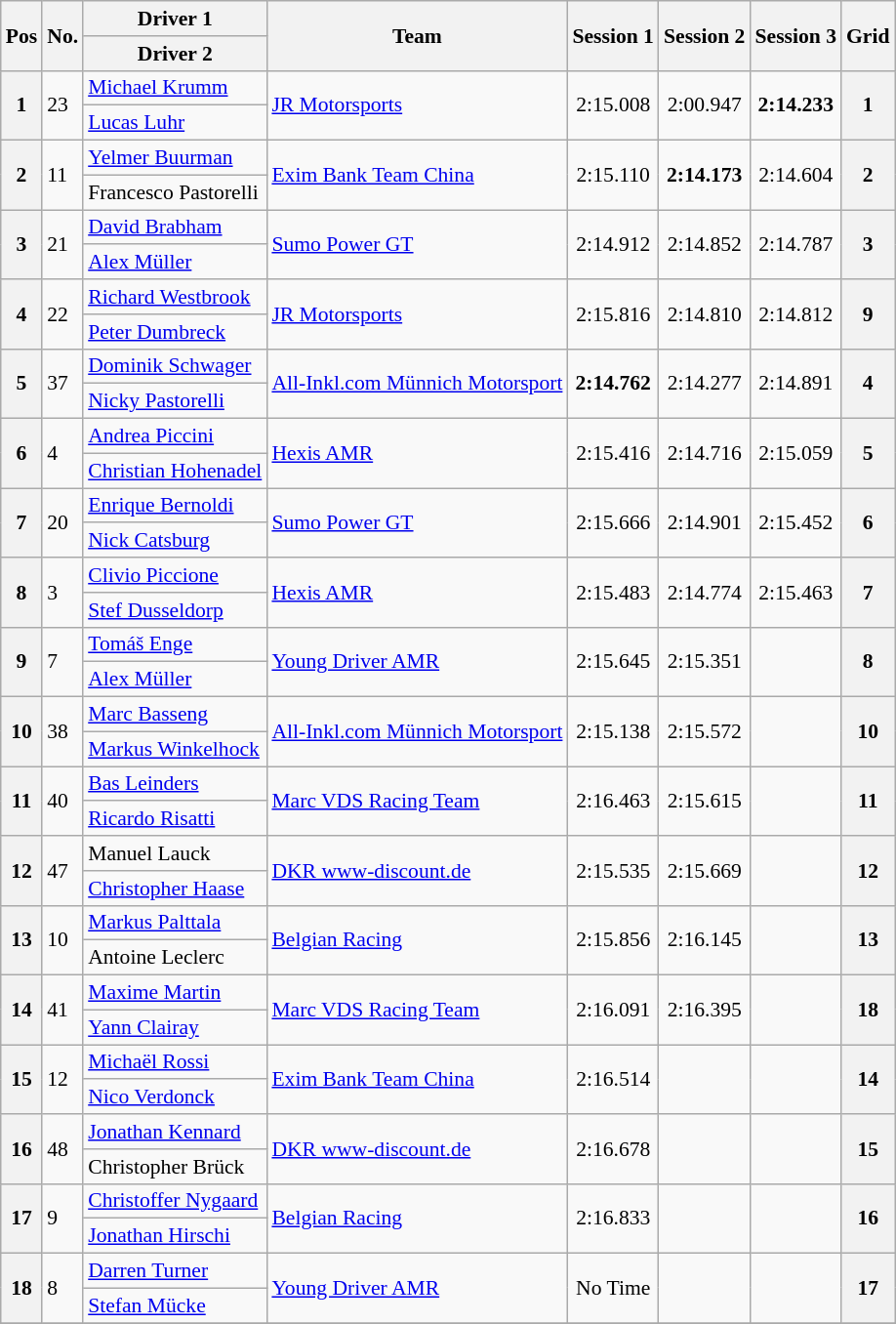<table class="wikitable" style="font-size: 90%;">
<tr>
<th rowspan=2>Pos</th>
<th rowspan=2>No.</th>
<th>Driver 1</th>
<th rowspan=2>Team</th>
<th rowspan=2>Session 1</th>
<th rowspan=2>Session 2</th>
<th rowspan=2>Session 3</th>
<th rowspan=2>Grid</th>
</tr>
<tr>
<th>Driver 2</th>
</tr>
<tr>
<th rowspan=2>1</th>
<td rowspan=2>23</td>
<td> <a href='#'>Michael Krumm</a></td>
<td rowspan=2> <a href='#'>JR Motorsports</a></td>
<td rowspan=2 align="center">2:15.008</td>
<td rowspan=2 align="center">2:00.947</td>
<td rowspan=2 align="center"><strong>2:14.233</strong></td>
<th rowspan=2>1</th>
</tr>
<tr>
<td> <a href='#'>Lucas Luhr</a></td>
</tr>
<tr>
<th rowspan=2>2</th>
<td rowspan=2>11</td>
<td> <a href='#'>Yelmer Buurman</a></td>
<td rowspan=2> <a href='#'>Exim Bank Team China</a></td>
<td rowspan=2 align="center">2:15.110</td>
<td rowspan=2 align="center"><strong>2:14.173</strong></td>
<td rowspan=2 align="center">2:14.604</td>
<th rowspan=2>2</th>
</tr>
<tr>
<td> Francesco Pastorelli</td>
</tr>
<tr>
<th rowspan=2>3</th>
<td rowspan=2>21</td>
<td> <a href='#'>David Brabham</a></td>
<td rowspan=2> <a href='#'>Sumo Power GT</a></td>
<td rowspan=2 align="center">2:14.912</td>
<td rowspan=2 align="center">2:14.852</td>
<td rowspan=2 align="center">2:14.787</td>
<th rowspan=2>3</th>
</tr>
<tr>
<td> <a href='#'>Alex Müller</a></td>
</tr>
<tr>
<th rowspan=2>4</th>
<td rowspan=2>22</td>
<td> <a href='#'>Richard Westbrook</a></td>
<td rowspan=2> <a href='#'>JR Motorsports</a></td>
<td rowspan=2 align="center">2:15.816</td>
<td rowspan=2 align="center">2:14.810</td>
<td rowspan=2 align="center">2:14.812</td>
<th rowspan=2>9</th>
</tr>
<tr>
<td> <a href='#'>Peter Dumbreck</a></td>
</tr>
<tr>
<th rowspan=2>5</th>
<td rowspan=2>37</td>
<td> <a href='#'>Dominik Schwager</a></td>
<td rowspan=2> <a href='#'>All-Inkl.com Münnich Motorsport</a></td>
<td rowspan=2 align="center"><strong>2:14.762</strong></td>
<td rowspan=2 align="center">2:14.277</td>
<td rowspan=2 align="center">2:14.891</td>
<th rowspan=2>4</th>
</tr>
<tr>
<td> <a href='#'>Nicky Pastorelli</a></td>
</tr>
<tr>
<th rowspan=2>6</th>
<td rowspan=2>4</td>
<td> <a href='#'>Andrea Piccini</a></td>
<td rowspan=2> <a href='#'>Hexis AMR</a></td>
<td rowspan=2 align="center">2:15.416</td>
<td rowspan=2 align="center">2:14.716</td>
<td rowspan=2 align="center">2:15.059</td>
<th rowspan=2>5</th>
</tr>
<tr>
<td> <a href='#'>Christian Hohenadel</a></td>
</tr>
<tr>
<th rowspan=2>7</th>
<td rowspan=2>20</td>
<td> <a href='#'>Enrique Bernoldi</a></td>
<td rowspan=2> <a href='#'>Sumo Power GT</a></td>
<td rowspan=2 align="center">2:15.666</td>
<td rowspan=2 align="center">2:14.901</td>
<td rowspan=2 align="center">2:15.452</td>
<th rowspan=2>6</th>
</tr>
<tr>
<td> <a href='#'>Nick Catsburg</a></td>
</tr>
<tr>
<th rowspan=2>8</th>
<td rowspan=2>3</td>
<td> <a href='#'>Clivio Piccione</a></td>
<td rowspan=2> <a href='#'>Hexis AMR</a></td>
<td rowspan=2 align="center">2:15.483</td>
<td rowspan=2 align="center">2:14.774</td>
<td rowspan=2 align="center">2:15.463</td>
<th rowspan=2>7</th>
</tr>
<tr>
<td> <a href='#'>Stef Dusseldorp</a></td>
</tr>
<tr>
<th rowspan=2>9</th>
<td rowspan=2>7</td>
<td> <a href='#'>Tomáš Enge</a></td>
<td rowspan=2> <a href='#'>Young Driver AMR</a></td>
<td rowspan=2 align="center">2:15.645</td>
<td rowspan=2 align="center">2:15.351</td>
<td rowspan=2 align="center"></td>
<th rowspan=2>8</th>
</tr>
<tr>
<td> <a href='#'>Alex Müller</a></td>
</tr>
<tr>
<th rowspan=2>10</th>
<td rowspan=2>38</td>
<td> <a href='#'>Marc Basseng</a></td>
<td rowspan=2> <a href='#'>All-Inkl.com Münnich Motorsport</a></td>
<td rowspan=2 align="center">2:15.138</td>
<td rowspan=2 align="center">2:15.572</td>
<td rowspan=2 align="center"></td>
<th rowspan=2>10</th>
</tr>
<tr>
<td> <a href='#'>Markus Winkelhock</a></td>
</tr>
<tr>
<th rowspan=2>11</th>
<td rowspan=2>40</td>
<td> <a href='#'>Bas Leinders</a></td>
<td rowspan=2> <a href='#'>Marc VDS Racing Team</a></td>
<td rowspan=2 align="center">2:16.463</td>
<td rowspan=2 align="center">2:15.615</td>
<td rowspan=2 align="center"></td>
<th rowspan=2>11</th>
</tr>
<tr>
<td> <a href='#'>Ricardo Risatti</a></td>
</tr>
<tr>
<th rowspan=2>12</th>
<td rowspan=2>47</td>
<td> Manuel Lauck</td>
<td rowspan=2> <a href='#'>DKR www-discount.de</a></td>
<td rowspan=2 align="center">2:15.535</td>
<td rowspan=2 align="center">2:15.669</td>
<td rowspan=2 align="center"></td>
<th rowspan=2>12</th>
</tr>
<tr>
<td> <a href='#'>Christopher Haase</a></td>
</tr>
<tr>
<th rowspan=2>13</th>
<td rowspan=2>10</td>
<td> <a href='#'>Markus Palttala</a></td>
<td rowspan=2> <a href='#'>Belgian Racing</a></td>
<td rowspan=2 align="center">2:15.856</td>
<td rowspan=2 align="center">2:16.145</td>
<td rowspan=2 align="center"></td>
<th rowspan=2>13</th>
</tr>
<tr>
<td> Antoine Leclerc</td>
</tr>
<tr>
<th rowspan=2>14</th>
<td rowspan=2>41</td>
<td> <a href='#'>Maxime Martin</a></td>
<td rowspan=2> <a href='#'>Marc VDS Racing Team</a></td>
<td rowspan=2 align="center">2:16.091</td>
<td rowspan=2 align="center">2:16.395</td>
<td rowspan=2 align="center"></td>
<th rowspan=2>18</th>
</tr>
<tr>
<td> <a href='#'>Yann Clairay</a></td>
</tr>
<tr>
<th rowspan=2>15</th>
<td rowspan=2>12</td>
<td> <a href='#'>Michaël Rossi</a></td>
<td rowspan=2> <a href='#'>Exim Bank Team China</a></td>
<td rowspan=2 align="center">2:16.514</td>
<td rowspan=2 align="center"></td>
<td rowspan=2 align="center"></td>
<th rowspan=2>14</th>
</tr>
<tr>
<td> <a href='#'>Nico Verdonck</a></td>
</tr>
<tr>
<th rowspan=2>16</th>
<td rowspan=2>48</td>
<td> <a href='#'>Jonathan Kennard</a></td>
<td rowspan=2> <a href='#'>DKR www-discount.de</a></td>
<td rowspan=2 align="center">2:16.678</td>
<td rowspan=2 align="center"></td>
<td rowspan=2 align="center"></td>
<th rowspan=2>15</th>
</tr>
<tr>
<td> Christopher Brück</td>
</tr>
<tr>
<th rowspan=2>17</th>
<td rowspan=2>9</td>
<td> <a href='#'>Christoffer Nygaard</a></td>
<td rowspan=2> <a href='#'>Belgian Racing</a></td>
<td rowspan=2 align="center">2:16.833</td>
<td rowspan=2 align="center"></td>
<td rowspan=2 align="center"></td>
<th rowspan=2>16</th>
</tr>
<tr>
<td> <a href='#'>Jonathan Hirschi</a></td>
</tr>
<tr>
<th rowspan=2>18</th>
<td rowspan=2>8</td>
<td> <a href='#'>Darren Turner</a></td>
<td rowspan=2> <a href='#'>Young Driver AMR</a></td>
<td rowspan=2 align="center">No Time</td>
<td rowspan=2 align="center"></td>
<td rowspan=2 align="center"></td>
<th rowspan=2>17</th>
</tr>
<tr>
<td> <a href='#'>Stefan Mücke</a></td>
</tr>
<tr>
</tr>
</table>
